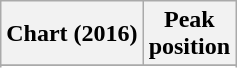<table class="wikitable sortable plainrowheaders" style="text-align:center">
<tr>
<th scope="col">Chart (2016)</th>
<th scope="col">Peak<br> position</th>
</tr>
<tr>
</tr>
<tr>
</tr>
</table>
